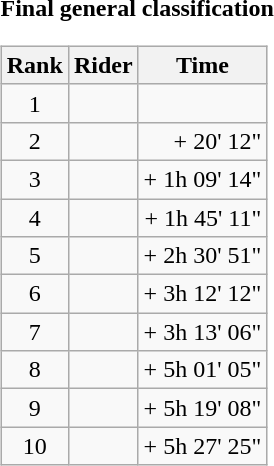<table>
<tr>
<td><strong>Final general classification</strong><br><table class="wikitable">
<tr>
<th scope="col">Rank</th>
<th scope="col">Rider</th>
<th scope="col">Time</th>
</tr>
<tr>
<td style="text-align:center;">1</td>
<td></td>
<td style="text-align:right;"></td>
</tr>
<tr>
<td style="text-align:center;">2</td>
<td></td>
<td style="text-align:right;">+ 20' 12"</td>
</tr>
<tr>
<td style="text-align:center;">3</td>
<td></td>
<td style="text-align:right;">+ 1h 09' 14"</td>
</tr>
<tr>
<td style="text-align:center;">4</td>
<td></td>
<td style="text-align:right;">+ 1h 45' 11"</td>
</tr>
<tr>
<td style="text-align:center;">5</td>
<td></td>
<td style="text-align:right;">+ 2h 30' 51"</td>
</tr>
<tr>
<td style="text-align:center;">6</td>
<td></td>
<td style="text-align:right;">+ 3h 12' 12"</td>
</tr>
<tr>
<td style="text-align:center;">7</td>
<td></td>
<td style="text-align:right;">+ 3h 13' 06"</td>
</tr>
<tr>
<td style="text-align:center;">8</td>
<td></td>
<td style="text-align:right;">+ 5h 01' 05"</td>
</tr>
<tr>
<td style="text-align:center;">9</td>
<td></td>
<td style="text-align:right;">+ 5h 19' 08"</td>
</tr>
<tr>
<td style="text-align:center;">10</td>
<td></td>
<td style="text-align:right;">+ 5h 27' 25"</td>
</tr>
</table>
</td>
</tr>
</table>
